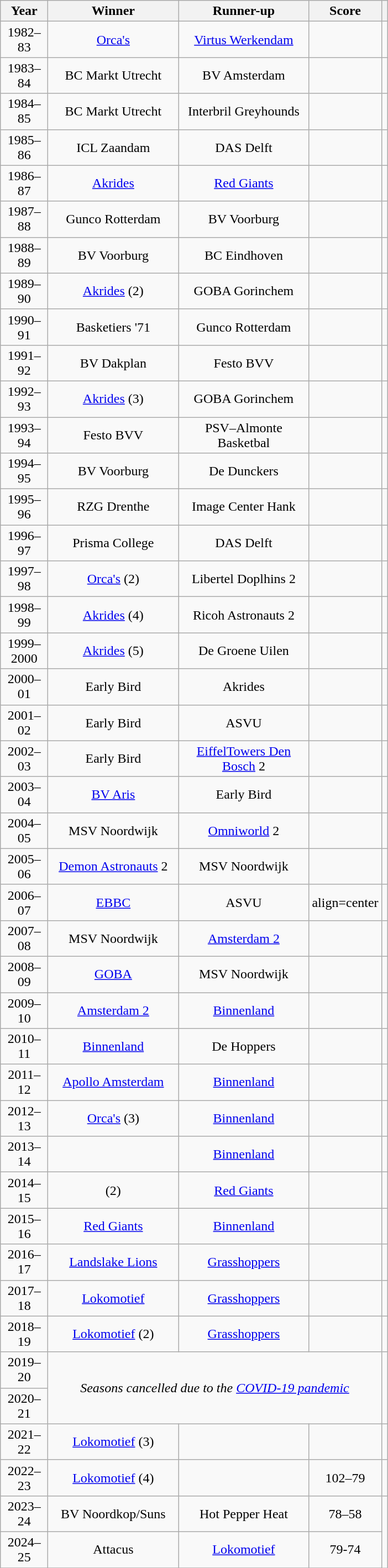<table class="wikitable sortable" style="text-align:center;">
<tr>
<th width="50">Year</th>
<th width="150">Winner</th>
<th width="150">Runner-up</th>
<th>Score</th>
<th class="unsortable"></th>
</tr>
<tr>
<td>1982–83</td>
<td><a href='#'>Orca's</a></td>
<td><a href='#'>Virtus Werkendam</a></td>
<td></td>
<td></td>
</tr>
<tr>
<td>1983–84</td>
<td>BC Markt Utrecht</td>
<td>BV Amsterdam</td>
<td></td>
<td></td>
</tr>
<tr>
<td>1984–85</td>
<td>BC Markt Utrecht</td>
<td>Interbril Greyhounds</td>
<td></td>
<td></td>
</tr>
<tr>
<td>1985–86</td>
<td>ICL Zaandam</td>
<td>DAS Delft</td>
<td></td>
<td></td>
</tr>
<tr>
<td>1986–87</td>
<td><a href='#'>Akrides</a></td>
<td><a href='#'>Red Giants</a></td>
<td></td>
<td></td>
</tr>
<tr>
<td>1987–88</td>
<td>Gunco Rotterdam</td>
<td>BV Voorburg</td>
<td></td>
<td></td>
</tr>
<tr>
<td>1988–89</td>
<td>BV Voorburg</td>
<td>BC Eindhoven</td>
<td></td>
<td></td>
</tr>
<tr>
<td>1989–90</td>
<td><a href='#'>Akrides</a> (2)</td>
<td>GOBA Gorinchem</td>
<td></td>
<td></td>
</tr>
<tr>
<td>1990–91</td>
<td>Basketiers '71</td>
<td>Gunco Rotterdam</td>
<td></td>
<td></td>
</tr>
<tr>
<td>1991–92</td>
<td>BV Dakplan</td>
<td>Festo BVV</td>
<td></td>
<td></td>
</tr>
<tr>
<td>1992–93</td>
<td><a href='#'>Akrides</a> (3)</td>
<td>GOBA Gorinchem</td>
<td></td>
<td></td>
</tr>
<tr>
<td>1993–94</td>
<td>Festo BVV</td>
<td>PSV–Almonte Basketbal</td>
<td></td>
<td></td>
</tr>
<tr>
<td>1994–95</td>
<td>BV Voorburg</td>
<td>De Dunckers</td>
<td></td>
<td></td>
</tr>
<tr>
<td>1995–96</td>
<td>RZG Drenthe</td>
<td>Image Center Hank</td>
<td></td>
<td></td>
</tr>
<tr>
<td>1996–97</td>
<td>Prisma College</td>
<td>DAS Delft</td>
<td></td>
<td></td>
</tr>
<tr>
<td>1997–98</td>
<td><a href='#'>Orca's</a> (2)</td>
<td>Libertel Doplhins 2</td>
<td></td>
<td></td>
</tr>
<tr>
<td>1998–99</td>
<td><a href='#'>Akrides</a> (4)</td>
<td>Ricoh Astronauts 2</td>
<td></td>
<td></td>
</tr>
<tr>
<td>1999–2000</td>
<td><a href='#'>Akrides</a> (5)</td>
<td>De Groene Uilen</td>
<td></td>
<td></td>
</tr>
<tr>
<td>2000–01</td>
<td>Early Bird</td>
<td>Akrides</td>
<td></td>
<td></td>
</tr>
<tr>
<td>2001–02</td>
<td>Early Bird</td>
<td>ASVU</td>
<td></td>
<td></td>
</tr>
<tr>
<td>2002–03</td>
<td>Early Bird</td>
<td><a href='#'>EiffelTowers Den Bosch</a> 2</td>
<td></td>
<td></td>
</tr>
<tr>
<td>2003–04</td>
<td><a href='#'>BV Aris</a></td>
<td>Early Bird</td>
<td></td>
<td></td>
</tr>
<tr>
<td>2004–05</td>
<td>MSV Noordwijk</td>
<td><a href='#'>Omniworld</a> 2</td>
<td></td>
<td></td>
</tr>
<tr>
<td align="center">2005–06</td>
<td><a href='#'>Demon Astronauts</a> 2</td>
<td>MSV Noordwijk</td>
<td></td>
<td align="center"></td>
</tr>
<tr>
<td align="center">2006–07</td>
<td><a href='#'>EBBC</a></td>
<td>ASVU</td>
<td>align=center </td>
<td align="center"></td>
</tr>
<tr>
<td align="center">2007–08</td>
<td>MSV Noordwijk</td>
<td><a href='#'>Amsterdam 2</a></td>
<td></td>
<td align="center"></td>
</tr>
<tr>
<td align="center">2008–09</td>
<td><a href='#'>GOBA</a></td>
<td>MSV Noordwijk</td>
<td></td>
<td align="center"></td>
</tr>
<tr>
<td align="center">2009–10</td>
<td><a href='#'>Amsterdam 2</a></td>
<td><a href='#'>Binnenland</a></td>
<td></td>
<td align="center"></td>
</tr>
<tr>
<td align="center">2010–11</td>
<td><a href='#'>Binnenland</a></td>
<td>De Hoppers</td>
<td></td>
<td align="center"></td>
</tr>
<tr>
<td align="center">2011–12</td>
<td><a href='#'>Apollo Amsterdam</a></td>
<td><a href='#'>Binnenland</a></td>
<td></td>
<td align="center"></td>
</tr>
<tr>
<td align="center">2012–13</td>
<td><a href='#'>Orca's</a> (3)</td>
<td><a href='#'>Binnenland</a></td>
<td></td>
<td align="center"></td>
</tr>
<tr>
<td align="center">2013–14</td>
<td></td>
<td><a href='#'>Binnenland</a></td>
<td></td>
<td align="center"></td>
</tr>
<tr>
<td align="center">2014–15</td>
<td> (2)</td>
<td><a href='#'>Red Giants</a></td>
<td></td>
<td align="center"></td>
</tr>
<tr>
<td align="center">2015–16</td>
<td><a href='#'>Red Giants</a></td>
<td><a href='#'>Binnenland</a></td>
<td></td>
<td align="center"></td>
</tr>
<tr>
<td align="center">2016–17</td>
<td><a href='#'>Landslake Lions</a></td>
<td><a href='#'>Grasshoppers</a></td>
<td></td>
<td align="center"></td>
</tr>
<tr>
<td align="center">2017–18</td>
<td><a href='#'>Lokomotief</a></td>
<td><a href='#'>Grasshoppers</a></td>
<td></td>
<td align="center"></td>
</tr>
<tr>
<td align="center">2018–19</td>
<td><a href='#'>Lokomotief</a> (2)</td>
<td><a href='#'>Grasshoppers</a></td>
<td></td>
<td align="center"></td>
</tr>
<tr>
<td align="center">2019–20</td>
<td colspan="3" rowspan="2"><em>Seasons cancelled due to the <a href='#'> COVID-19 pandemic</a></em></td>
<td rowspan="2" align="center"></td>
</tr>
<tr>
<td>2020–21</td>
</tr>
<tr>
<td>2021–22</td>
<td><a href='#'>Lokomotief</a> (3)</td>
<td></td>
<td></td>
<td></td>
</tr>
<tr>
<td>2022–23</td>
<td><a href='#'>Lokomotief</a> (4)</td>
<td></td>
<td>102–79</td>
<td></td>
</tr>
<tr>
<td>2023–24</td>
<td>BV Noordkop/Suns</td>
<td>Hot Pepper Heat</td>
<td>78–58</td>
</tr>
<tr>
<td>2024–25</td>
<td>Attacus</td>
<td><a href='#'>Lokomotief</a></td>
<td>79-74</td>
</tr>
<tr>
</tr>
</table>
